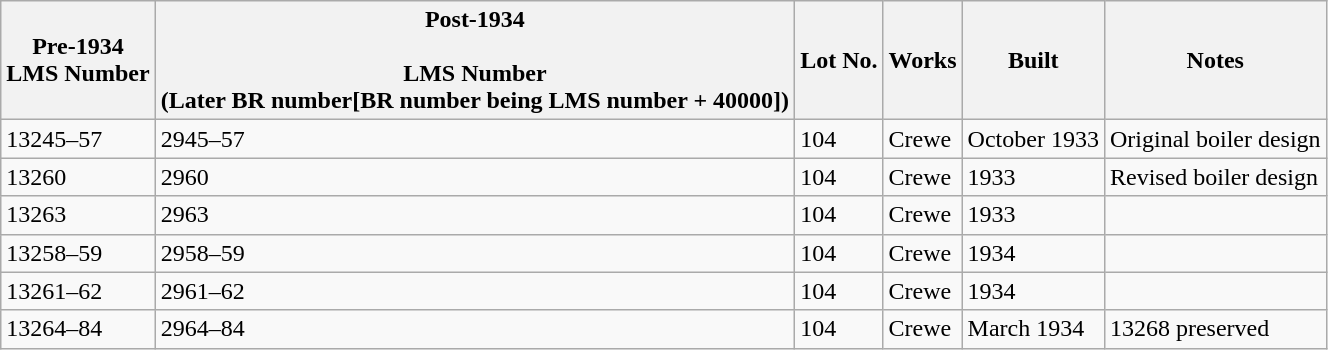<table class="wikitable">
<tr>
<th>Pre-1934<br>LMS Number</th>
<th>Post-1934 <br><br>LMS Number <br>
(Later BR number[BR number being LMS number + 40000])</th>
<th>Lot No.</th>
<th>Works</th>
<th>Built</th>
<th>Notes</th>
</tr>
<tr>
<td>13245–57</td>
<td>2945–57</td>
<td>104</td>
<td>Crewe</td>
<td>October 1933</td>
<td>Original boiler design</td>
</tr>
<tr>
<td>13260</td>
<td>2960</td>
<td>104</td>
<td>Crewe</td>
<td>1933</td>
<td>Revised boiler design</td>
</tr>
<tr>
<td>13263</td>
<td>2963</td>
<td>104</td>
<td>Crewe</td>
<td>1933</td>
<td></td>
</tr>
<tr>
<td>13258–59</td>
<td>2958–59</td>
<td>104</td>
<td>Crewe</td>
<td>1934</td>
<td></td>
</tr>
<tr>
<td>13261–62</td>
<td>2961–62</td>
<td>104</td>
<td>Crewe</td>
<td>1934</td>
<td></td>
</tr>
<tr>
<td>13264–84</td>
<td>2964–84</td>
<td>104</td>
<td>Crewe</td>
<td>March 1934</td>
<td>13268 preserved</td>
</tr>
</table>
